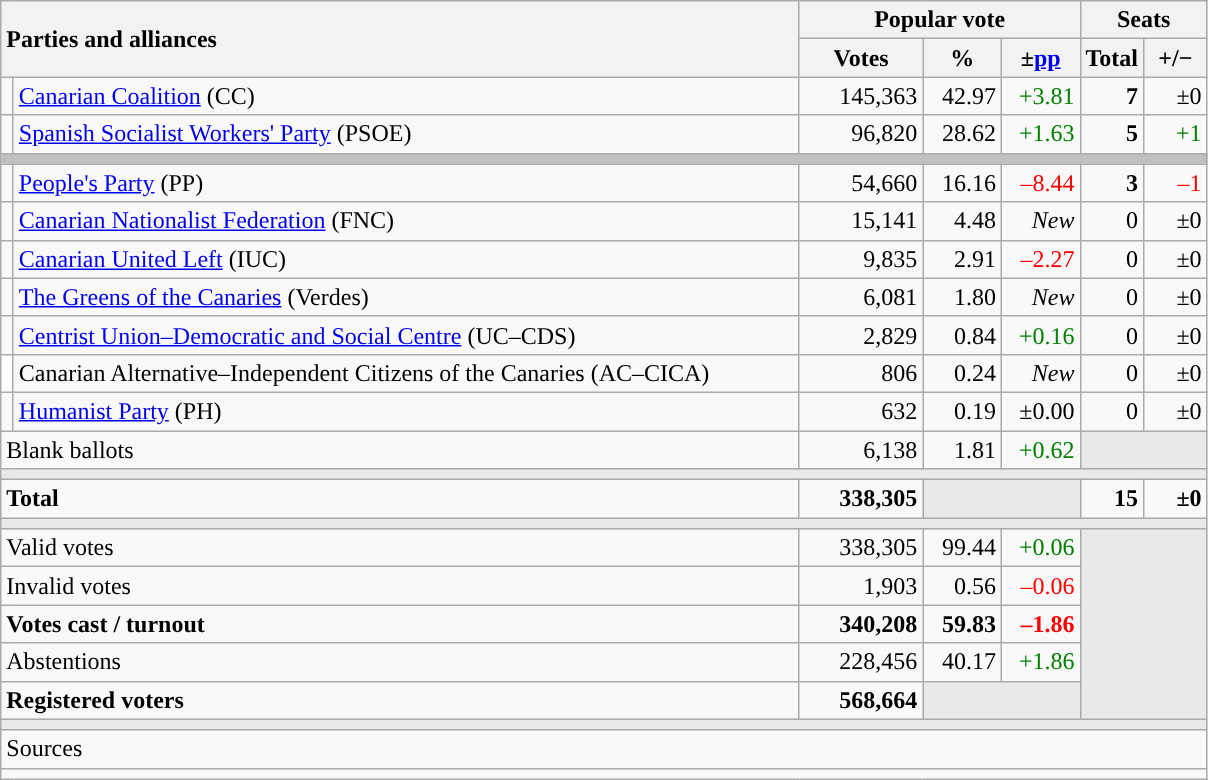<table class="wikitable" style="text-align:right;">
<tr>
<th style="text-align:left;" rowspan="2" colspan="2" width="525">Parties and alliances</th>
<th colspan="3">Popular vote</th>
<th colspan="2">Seats</th>
</tr>
<tr>
<th width="75">Votes</th>
<th width="45">%</th>
<th width="45">±<a href='#'>pp</a></th>
<th width="35">Total</th>
<th width="35">+/−</th>
</tr>
<tr>
<td width="1" style="color:inherit;background:"></td>
<td align="left"><a href='#'>Canarian Coalition</a> (CC)</td>
<td>145,363</td>
<td>42.97</td>
<td style="color:green;">+3.81</td>
<td><strong>7</strong></td>
<td>±0</td>
</tr>
<tr>
<td style="color:inherit;background:"></td>
<td align="left"><a href='#'>Spanish Socialist Workers' Party</a> (PSOE)</td>
<td>96,820</td>
<td>28.62</td>
<td style="color:green;">+1.63</td>
<td><strong>5</strong></td>
<td style="color:green;">+1</td>
</tr>
<tr>
<td colspan="7" bgcolor="#C0C0C0"></td>
</tr>
<tr>
<td style="color:inherit;background:"></td>
<td align="left"><a href='#'>People's Party</a> (PP)</td>
<td>54,660</td>
<td>16.16</td>
<td style="color:red;">–8.44</td>
<td><strong>3</strong></td>
<td style="color:red;">–1</td>
</tr>
<tr>
<td style="color:inherit;background:"></td>
<td align="left"><a href='#'>Canarian Nationalist Federation</a> (FNC)</td>
<td>15,141</td>
<td>4.48</td>
<td><em>New</em></td>
<td>0</td>
<td>±0</td>
</tr>
<tr>
<td style="color:inherit;background:"></td>
<td align="left"><a href='#'>Canarian United Left</a> (IUC)</td>
<td>9,835</td>
<td>2.91</td>
<td style="color:red;">–2.27</td>
<td>0</td>
<td>±0</td>
</tr>
<tr>
<td style="color:inherit;background:"></td>
<td align="left"><a href='#'>The Greens of the Canaries</a> (Verdes)</td>
<td>6,081</td>
<td>1.80</td>
<td><em>New</em></td>
<td>0</td>
<td>±0</td>
</tr>
<tr>
<td style="color:inherit;background:"></td>
<td align="left"><a href='#'>Centrist Union–Democratic and Social Centre</a> (UC–CDS)</td>
<td>2,829</td>
<td>0.84</td>
<td style="color:green;">+0.16</td>
<td>0</td>
<td>±0</td>
</tr>
<tr>
<td bgcolor="white"></td>
<td align="left">Canarian Alternative–Independent Citizens of the Canaries (AC–CICA)</td>
<td>806</td>
<td>0.24</td>
<td><em>New</em></td>
<td>0</td>
<td>±0</td>
</tr>
<tr>
<td style="color:inherit;background:"></td>
<td align="left"><a href='#'>Humanist Party</a> (PH)</td>
<td>632</td>
<td>0.19</td>
<td>±0.00</td>
<td>0</td>
<td>±0</td>
</tr>
<tr>
<td align="left" colspan="2">Blank ballots</td>
<td>6,138</td>
<td>1.81</td>
<td style="color:green;">+0.62</td>
<td bgcolor="#E9E9E9" colspan="2"></td>
</tr>
<tr>
<td colspan="7" bgcolor="#E9E9E9"></td>
</tr>
<tr style="font-weight:bold;">
<td align="left" colspan="2">Total</td>
<td>338,305</td>
<td bgcolor="#E9E9E9" colspan="2"></td>
<td>15</td>
<td>±0</td>
</tr>
<tr>
<td colspan="7" bgcolor="#E9E9E9"></td>
</tr>
<tr>
<td align="left" colspan="2">Valid votes</td>
<td>338,305</td>
<td>99.44</td>
<td style="color:green;">+0.06</td>
<td bgcolor="#E9E9E9" colspan="2" rowspan="5"></td>
</tr>
<tr>
<td align="left" colspan="2">Invalid votes</td>
<td>1,903</td>
<td>0.56</td>
<td style="color:red;">–0.06</td>
</tr>
<tr style="font-weight:bold;">
<td align="left" colspan="2">Votes cast / turnout</td>
<td>340,208</td>
<td>59.83</td>
<td style="color:red;">–1.86</td>
</tr>
<tr>
<td align="left" colspan="2">Abstentions</td>
<td>228,456</td>
<td>40.17</td>
<td style="color:green;">+1.86</td>
</tr>
<tr style="font-weight:bold;">
<td align="left" colspan="2">Registered voters</td>
<td>568,664</td>
<td bgcolor="#E9E9E9" colspan="2"></td>
</tr>
<tr>
<td colspan="7" bgcolor="#E9E9E9"></td>
</tr>
<tr>
<td align="left" colspan="7">Sources</td>
</tr>
<tr>
<td colspan="7" style="text-align:left; max-width:790px;"></td>
</tr>
</table>
